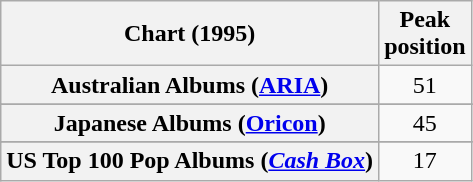<table class="wikitable sortable plainrowheaders" style="text-align:center">
<tr>
<th scope="col">Chart (1995)</th>
<th scope="col">Peak<br>position</th>
</tr>
<tr>
<th scope="row">Australian Albums (<a href='#'>ARIA</a>)</th>
<td style="text-align:center;">51</td>
</tr>
<tr>
</tr>
<tr>
</tr>
<tr>
<th scope="row">Japanese Albums (<a href='#'>Oricon</a>)</th>
<td style="text-align:center;">45</td>
</tr>
<tr>
</tr>
<tr>
</tr>
<tr>
</tr>
<tr>
<th scope="row">US Top 100 Pop Albums (<em><a href='#'>Cash Box</a></em>)</th>
<td>17</td>
</tr>
</table>
